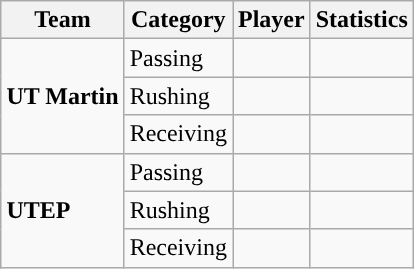<table class="wikitable" style="float: right;">
<tr>
<th>Team</th>
<th>Category</th>
<th>Player</th>
<th>Statistics</th>
</tr>
<tr>
<td rowspan=3><strong>UT Martin</strong></td>
<td>Passing</td>
<td></td>
<td></td>
</tr>
<tr>
<td>Rushing</td>
<td></td>
<td></td>
</tr>
<tr>
<td>Receiving</td>
<td></td>
<td></td>
</tr>
<tr>
<td rowspan=3><strong>UTEP</strong></td>
<td>Passing</td>
<td></td>
<td></td>
</tr>
<tr>
<td>Rushing</td>
<td></td>
<td></td>
</tr>
<tr>
<td>Receiving</td>
<td></td>
<td></td>
</tr>
</table>
